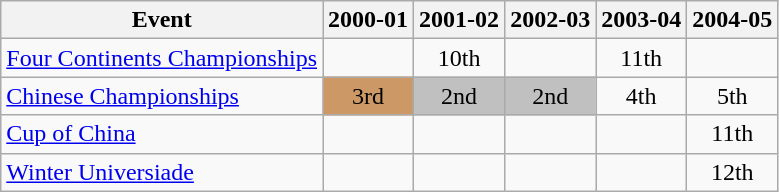<table class="wikitable">
<tr>
<th>Event</th>
<th>2000-01</th>
<th>2001-02</th>
<th>2002-03</th>
<th>2003-04</th>
<th>2004-05</th>
</tr>
<tr>
<td><a href='#'>Four Continents Championships</a></td>
<td></td>
<td align="center">10th</td>
<td></td>
<td align="center">11th</td>
<td></td>
</tr>
<tr>
<td><a href='#'>Chinese Championships</a></td>
<td align="center" bgcolor="#cc9966">3rd</td>
<td align="center" bgcolor="silver">2nd</td>
<td align="center" bgcolor="silver">2nd</td>
<td align="center">4th</td>
<td align="center">5th</td>
</tr>
<tr>
<td><a href='#'>Cup of China</a></td>
<td></td>
<td></td>
<td></td>
<td></td>
<td align="center">11th</td>
</tr>
<tr>
<td><a href='#'>Winter Universiade</a></td>
<td></td>
<td></td>
<td></td>
<td></td>
<td align="center">12th</td>
</tr>
</table>
